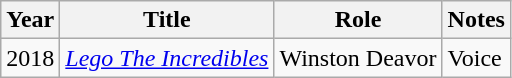<table class="wikitable">
<tr>
<th>Year</th>
<th>Title</th>
<th>Role</th>
<th class="unsortable">Notes</th>
</tr>
<tr>
<td>2018</td>
<td><em><a href='#'>Lego The Incredibles</a></em></td>
<td>Winston Deavor</td>
<td>Voice</td>
</tr>
</table>
